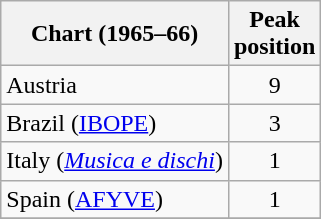<table class="wikitable sortable">
<tr>
<th align="left">Chart (1965–66)</th>
<th align="left">Peak<br>position</th>
</tr>
<tr>
<td align="left">Austria</td>
<td align="center">9</td>
</tr>
<tr>
<td align="left">Brazil (<a href='#'>IBOPE</a>)</td>
<td align="center">3</td>
</tr>
<tr>
<td align="left">Italy (<em><a href='#'>Musica e dischi</a></em>)</td>
<td align="center">1</td>
</tr>
<tr>
<td align="left">Spain (<a href='#'>AFYVE</a>)</td>
<td align="center">1</td>
</tr>
<tr>
</tr>
</table>
